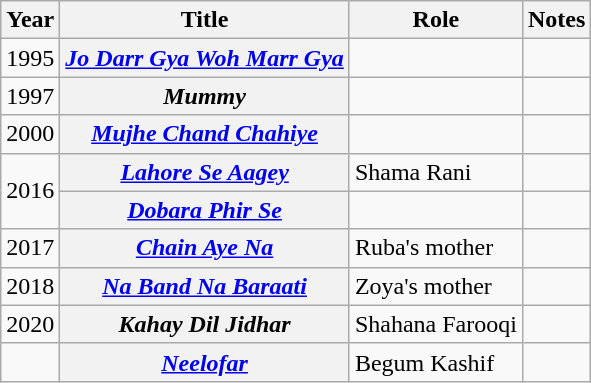<table class="wikitable plainrowheaders">
<tr>
<th>Year</th>
<th>Title</th>
<th>Role</th>
<th>Notes</th>
</tr>
<tr>
<td>1995</td>
<th scope=row><em><a href='#'>Jo Darr Gya Woh Marr Gya</a></em></th>
<td></td>
<td></td>
</tr>
<tr>
<td>1997</td>
<th scope=row><em>Mummy</em></th>
<td></td>
<td></td>
</tr>
<tr>
<td>2000</td>
<th scope=row><em><a href='#'>Mujhe Chand Chahiye</a></em></th>
<td></td>
<td></td>
</tr>
<tr>
<td rowspan=2>2016</td>
<th scope=row><em><a href='#'>Lahore Se Aagey</a></em></th>
<td>Shama Rani</td>
<td></td>
</tr>
<tr>
<th scope=row><em><a href='#'>Dobara Phir Se</a></em></th>
<td></td>
<td></td>
</tr>
<tr>
<td>2017</td>
<th scope=row><em><a href='#'>Chain Aye Na</a></em></th>
<td>Ruba's mother</td>
<td></td>
</tr>
<tr>
<td>2018</td>
<th scope=row><em><a href='#'>Na Band Na Baraati</a></em></th>
<td>Zoya's mother</td>
<td></td>
</tr>
<tr>
<td>2020</td>
<th scope=row><em>Kahay Dil Jidhar</em></th>
<td>Shahana Farooqi</td>
<td></td>
</tr>
<tr>
<td></td>
<th scope=row><em><a href='#'>Neelofar</a></em></th>
<td>Begum Kashif</td>
<td></td>
</tr>
</table>
